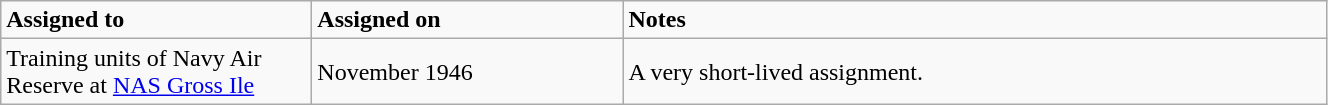<table class="wikitable" style="width: 70%;">
<tr>
<td style="width: 200px;"><strong>Assigned to</strong></td>
<td style="width: 200px;"><strong>Assigned on</strong></td>
<td><strong>Notes</strong></td>
</tr>
<tr>
<td>Training units of Navy Air Reserve at <a href='#'>NAS Gross Ile</a></td>
<td>November 1946</td>
<td>A very short-lived assignment.</td>
</tr>
</table>
